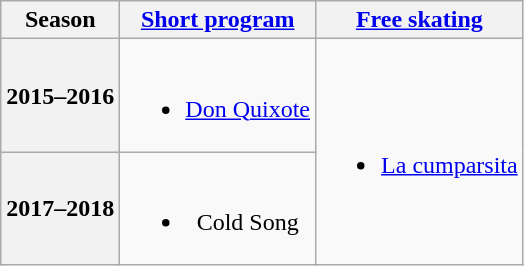<table class=wikitable style=text-align:center>
<tr>
<th>Season</th>
<th><a href='#'>Short program</a></th>
<th><a href='#'>Free skating</a></th>
</tr>
<tr>
<th>2015–2016 <br> </th>
<td><br><ul><li><a href='#'>Don Quixote</a> <br></li></ul></td>
<td rowspan="2"><br><ul><li><a href='#'>La cumparsita</a> <br></li></ul></td>
</tr>
<tr>
<th>2017–2018 <br> </th>
<td><br><ul><li>Cold Song <br></li></ul></td>
</tr>
</table>
